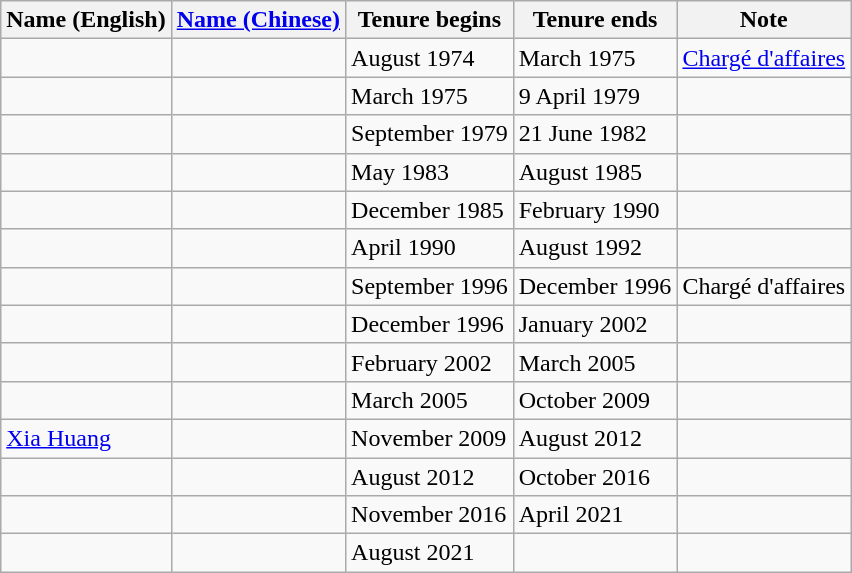<table class="wikitable">
<tr>
<th>Name (English)</th>
<th><a href='#'>Name (Chinese)</a></th>
<th>Tenure begins</th>
<th>Tenure ends</th>
<th>Note</th>
</tr>
<tr>
<td></td>
<td></td>
<td>August 1974</td>
<td>March 1975</td>
<td><a href='#'>Chargé d'affaires</a></td>
</tr>
<tr>
<td></td>
<td></td>
<td>March 1975</td>
<td>9 April 1979</td>
<td></td>
</tr>
<tr>
<td></td>
<td></td>
<td>September 1979</td>
<td>21 June 1982</td>
<td></td>
</tr>
<tr>
<td></td>
<td></td>
<td>May 1983</td>
<td>August 1985</td>
<td></td>
</tr>
<tr>
<td></td>
<td></td>
<td>December 1985</td>
<td>February 1990</td>
<td></td>
</tr>
<tr>
<td></td>
<td></td>
<td>April 1990</td>
<td>August 1992</td>
<td></td>
</tr>
<tr>
<td></td>
<td></td>
<td>September 1996</td>
<td>December 1996</td>
<td>Chargé d'affaires</td>
</tr>
<tr>
<td></td>
<td></td>
<td>December 1996</td>
<td>January 2002</td>
<td></td>
</tr>
<tr>
<td></td>
<td></td>
<td>February 2002</td>
<td>March 2005</td>
<td></td>
</tr>
<tr>
<td></td>
<td></td>
<td>March 2005</td>
<td>October 2009</td>
<td></td>
</tr>
<tr>
<td><a href='#'>Xia Huang</a></td>
<td></td>
<td>November 2009</td>
<td>August 2012</td>
<td></td>
</tr>
<tr>
<td></td>
<td></td>
<td>August 2012</td>
<td>October 2016</td>
<td></td>
</tr>
<tr>
<td></td>
<td></td>
<td>November 2016</td>
<td>April 2021</td>
<td></td>
</tr>
<tr>
<td></td>
<td></td>
<td>August 2021</td>
<td></td>
<td></td>
</tr>
</table>
